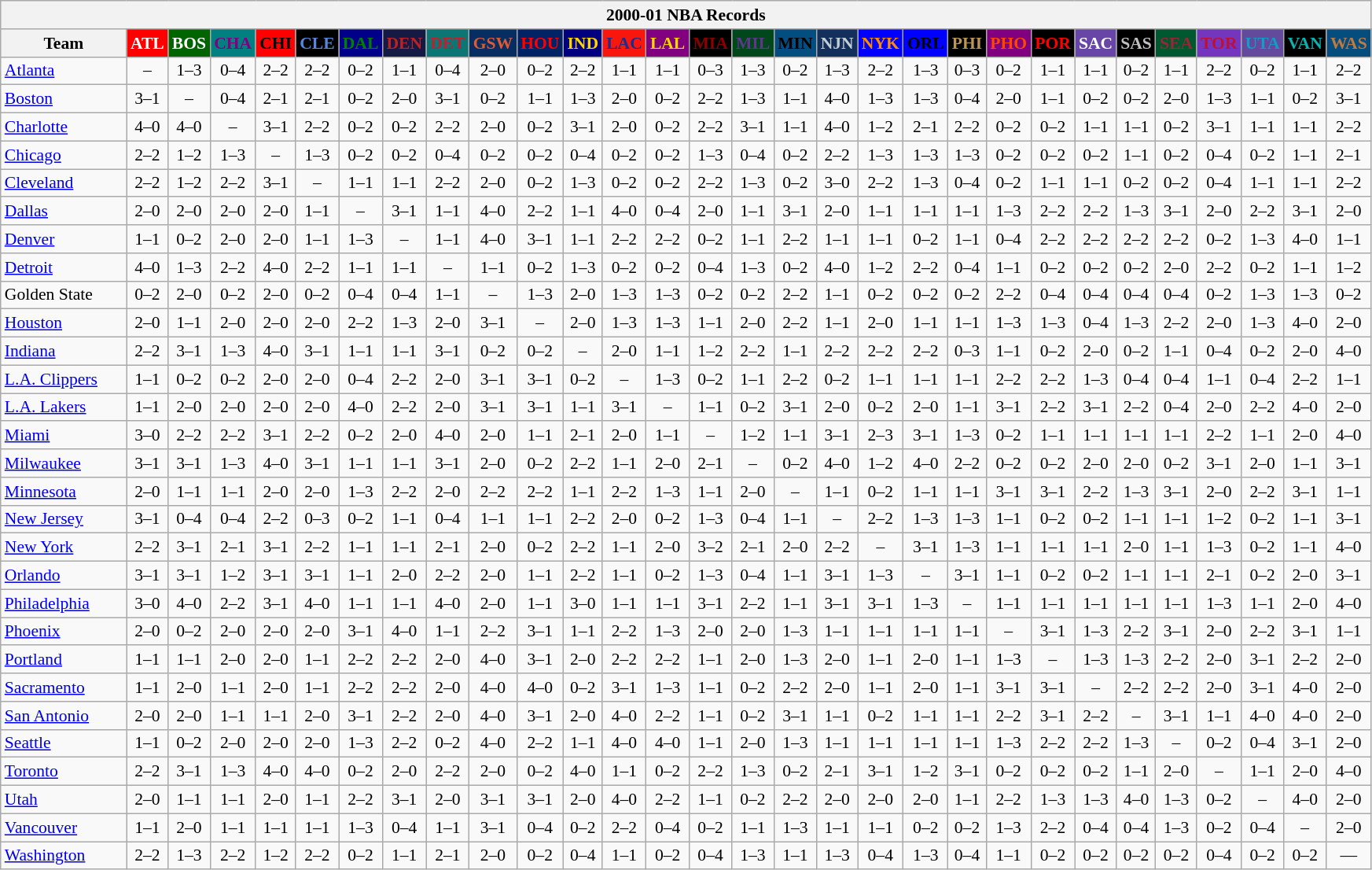<table class="wikitable" style="font-size:90%; text-align:center;">
<tr>
<th colspan=30>2000-01 NBA Records</th>
</tr>
<tr>
<th width=100>Team</th>
<th style="background:#FF0000;color:#FFFFFF;width=35">ATL</th>
<th style="background:#006400;color:#FFFFFF;width=35">BOS</th>
<th style="background:#008080;color:#800080;width=35">CHA</th>
<th style="background:#FF0000;color:#000000;width=35">CHI</th>
<th style="background:#000000;color:#5787DC;width=35">CLE</th>
<th style="background:#00008B;color:#008000;width=35">DAL</th>
<th style="background:#141A44;color:#BC2224;width=35">DEN</th>
<th style="background:#0C7674;color:#BB222C;width=35">DET</th>
<th style="background:#072E63;color:#DC5A34;width=35">GSW</th>
<th style="background:#002366;color:#FF0000;width=35">HOU</th>
<th style="background:#000080;color:#FFD700;width=35">IND</th>
<th style="background:#F9160D;color:#1A2E8B;width=35">LAC</th>
<th style="background:#800080;color:#FFD700;width=35">LAL</th>
<th style="background:#000000;color:#8B0000;width=35">MIA</th>
<th style="background:#00471B;color:#5C378A;width=35">MIL</th>
<th style="background:#044D80;color:#000000;width=35">MIN</th>
<th style="background:#12305B;color:#C4CED4;width=35">NJN</th>
<th style="background:#0000FF;color:#FF8C00;width=35">NYK</th>
<th style="background:#0000FF;color:#000000;width=35">ORL</th>
<th style="background:#000000;color:#BB9754;width=35">PHI</th>
<th style="background:#800080;color:#FF4500;width=35">PHO</th>
<th style="background:#000000;color:#FF0000;width=35">POR</th>
<th style="background:#6846A8;color:#FFFFFF;width=35">SAC</th>
<th style="background:#000000;color:#C0C0C0;width=35">SAS</th>
<th style="background:#005831;color:#992634;width=35">SEA</th>
<th style="background:#7436BF;color:#BE0F34;width=35">TOR</th>
<th style="background:#644A9C;color:#149BC7;width=35">UTA</th>
<th style="background:#000000;color:#0CB2AC;width=35">VAN</th>
<th style="background:#044D7D;color:#BC7A44;width=35">WAS</th>
</tr>
<tr>
<td style="text-align:left;"><a href='#'>Atlanta</a></td>
<td>–</td>
<td>1–3</td>
<td>0–4</td>
<td>2–2</td>
<td>2–2</td>
<td>0–2</td>
<td>1–1</td>
<td>0–4</td>
<td>2–0</td>
<td>0–2</td>
<td>2–2</td>
<td>1–1</td>
<td>1–1</td>
<td>0–3</td>
<td>1–3</td>
<td>0–2</td>
<td>1–3</td>
<td>2–2</td>
<td>1–3</td>
<td>0–3</td>
<td>0–2</td>
<td>1–1</td>
<td>1–1</td>
<td>0–2</td>
<td>1–1</td>
<td>2–2</td>
<td>0–2</td>
<td>1–1</td>
<td>2–2</td>
</tr>
<tr>
<td style="text-align:left;"><a href='#'>Boston</a></td>
<td>3–1</td>
<td>–</td>
<td>0–4</td>
<td>2–1</td>
<td>2–1</td>
<td>0–2</td>
<td>2–0</td>
<td>3–1</td>
<td>0–2</td>
<td>1–1</td>
<td>1–3</td>
<td>2–0</td>
<td>0–2</td>
<td>2–2</td>
<td>1–3</td>
<td>1–1</td>
<td>4–0</td>
<td>1–3</td>
<td>1–3</td>
<td>0–4</td>
<td>2–0</td>
<td>1–1</td>
<td>0–2</td>
<td>0–2</td>
<td>2–0</td>
<td>1–3</td>
<td>1–1</td>
<td>0–2</td>
<td>3–1</td>
</tr>
<tr>
<td style="text-align:left;"><a href='#'>Charlotte</a></td>
<td>4–0</td>
<td>4–0</td>
<td>–</td>
<td>3–1</td>
<td>2–2</td>
<td>0–2</td>
<td>0–2</td>
<td>2–2</td>
<td>2–0</td>
<td>0–2</td>
<td>3–1</td>
<td>2–0</td>
<td>0–2</td>
<td>2–2</td>
<td>3–1</td>
<td>1–1</td>
<td>4–0</td>
<td>1–2</td>
<td>2–1</td>
<td>2–2</td>
<td>0–2</td>
<td>0–2</td>
<td>1–1</td>
<td>1–1</td>
<td>0–2</td>
<td>3–1</td>
<td>1–1</td>
<td>1–1</td>
<td>2–2</td>
</tr>
<tr>
<td style="text-align:left;"><a href='#'>Chicago</a></td>
<td>2–2</td>
<td>1–2</td>
<td>1–3</td>
<td>–</td>
<td>1–3</td>
<td>0–2</td>
<td>0–2</td>
<td>0–4</td>
<td>0–2</td>
<td>0–2</td>
<td>0–4</td>
<td>0–2</td>
<td>0–2</td>
<td>1–3</td>
<td>0–4</td>
<td>0–2</td>
<td>2–2</td>
<td>1–3</td>
<td>1–3</td>
<td>1–3</td>
<td>0–2</td>
<td>0–2</td>
<td>0–2</td>
<td>1–1</td>
<td>0–2</td>
<td>0–4</td>
<td>0–2</td>
<td>1–1</td>
<td>2–1</td>
</tr>
<tr>
<td style="text-align:left;"><a href='#'>Cleveland</a></td>
<td>2–2</td>
<td>1–2</td>
<td>2–2</td>
<td>3–1</td>
<td>–</td>
<td>1–1</td>
<td>1–1</td>
<td>2–2</td>
<td>2–0</td>
<td>0–2</td>
<td>1–3</td>
<td>0–2</td>
<td>0–2</td>
<td>2–2</td>
<td>1–3</td>
<td>0–2</td>
<td>3–0</td>
<td>2–2</td>
<td>1–3</td>
<td>0–4</td>
<td>0–2</td>
<td>1–1</td>
<td>1–1</td>
<td>0–2</td>
<td>0–2</td>
<td>0–4</td>
<td>1–1</td>
<td>1–1</td>
<td>2–2</td>
</tr>
<tr>
<td style="text-align:left;"><a href='#'>Dallas</a></td>
<td>2–0</td>
<td>2–0</td>
<td>2–0</td>
<td>2–0</td>
<td>1–1</td>
<td>–</td>
<td>3–1</td>
<td>1–1</td>
<td>4–0</td>
<td>2–2</td>
<td>1–1</td>
<td>4–0</td>
<td>0–4</td>
<td>2–0</td>
<td>1–1</td>
<td>3–1</td>
<td>2–0</td>
<td>1–1</td>
<td>1–1</td>
<td>1–1</td>
<td>1–3</td>
<td>2–2</td>
<td>2–2</td>
<td>1–3</td>
<td>3–1</td>
<td>2–0</td>
<td>2–2</td>
<td>3–1</td>
<td>2–0</td>
</tr>
<tr>
<td style="text-align:left;"><a href='#'>Denver</a></td>
<td>1–1</td>
<td>0–2</td>
<td>2–0</td>
<td>2–0</td>
<td>1–1</td>
<td>1–3</td>
<td>–</td>
<td>1–1</td>
<td>4–0</td>
<td>3–1</td>
<td>1–1</td>
<td>2–2</td>
<td>2–2</td>
<td>0–2</td>
<td>1–1</td>
<td>2–2</td>
<td>1–1</td>
<td>1–1</td>
<td>0–2</td>
<td>1–1</td>
<td>0–4</td>
<td>2–2</td>
<td>2–2</td>
<td>2–2</td>
<td>2–2</td>
<td>0–2</td>
<td>1–3</td>
<td>4–0</td>
<td>1–1</td>
</tr>
<tr>
<td style="text-align:left;"><a href='#'>Detroit</a></td>
<td>4–0</td>
<td>1–3</td>
<td>2–2</td>
<td>4–0</td>
<td>2–2</td>
<td>1–1</td>
<td>1–1</td>
<td>–</td>
<td>1–1</td>
<td>0–2</td>
<td>1–3</td>
<td>0–2</td>
<td>0–2</td>
<td>0–4</td>
<td>1–3</td>
<td>0–2</td>
<td>4–0</td>
<td>1–2</td>
<td>2–2</td>
<td>0–4</td>
<td>1–1</td>
<td>0–2</td>
<td>0–2</td>
<td>0–2</td>
<td>2–0</td>
<td>2–2</td>
<td>0–2</td>
<td>1–1</td>
<td>1–2</td>
</tr>
<tr>
<td style="text-align:left;">Golden State</td>
<td>0–2</td>
<td>2–0</td>
<td>0–2</td>
<td>2–0</td>
<td>0–2</td>
<td>0–4</td>
<td>0–4</td>
<td>1–1</td>
<td>–</td>
<td>1–3</td>
<td>2–0</td>
<td>1–3</td>
<td>1–3</td>
<td>0–2</td>
<td>0–2</td>
<td>2–2</td>
<td>1–1</td>
<td>0–2</td>
<td>0–2</td>
<td>0–2</td>
<td>2–2</td>
<td>0–4</td>
<td>0–4</td>
<td>0–4</td>
<td>0–4</td>
<td>0–2</td>
<td>1–3</td>
<td>1–3</td>
<td>0–2</td>
</tr>
<tr>
<td style="text-align:left;"><a href='#'>Houston</a></td>
<td>2–0</td>
<td>1–1</td>
<td>2–0</td>
<td>2–0</td>
<td>2–0</td>
<td>2–2</td>
<td>1–3</td>
<td>2–0</td>
<td>3–1</td>
<td>–</td>
<td>2–0</td>
<td>1–3</td>
<td>1–3</td>
<td>1–1</td>
<td>2–0</td>
<td>2–2</td>
<td>1–1</td>
<td>2–0</td>
<td>1–1</td>
<td>1–1</td>
<td>1–3</td>
<td>1–3</td>
<td>0–4</td>
<td>1–3</td>
<td>2–2</td>
<td>2–0</td>
<td>1–3</td>
<td>4–0</td>
<td>2–0</td>
</tr>
<tr>
<td style="text-align:left;"><a href='#'>Indiana</a></td>
<td>2–2</td>
<td>3–1</td>
<td>1–3</td>
<td>4–0</td>
<td>3–1</td>
<td>1–1</td>
<td>1–1</td>
<td>3–1</td>
<td>0–2</td>
<td>0–2</td>
<td>–</td>
<td>2–0</td>
<td>1–1</td>
<td>1–2</td>
<td>2–2</td>
<td>1–1</td>
<td>2–2</td>
<td>2–2</td>
<td>2–2</td>
<td>0–3</td>
<td>1–1</td>
<td>0–2</td>
<td>2–0</td>
<td>0–2</td>
<td>1–1</td>
<td>0–4</td>
<td>0–2</td>
<td>2–0</td>
<td>4–0</td>
</tr>
<tr>
<td style="text-align:left;"><a href='#'>L.A. Clippers</a></td>
<td>1–1</td>
<td>0–2</td>
<td>0–2</td>
<td>2–0</td>
<td>2–0</td>
<td>0–4</td>
<td>2–2</td>
<td>2–0</td>
<td>3–1</td>
<td>3–1</td>
<td>0–2</td>
<td>–</td>
<td>1–3</td>
<td>0–2</td>
<td>1–1</td>
<td>2–2</td>
<td>0–2</td>
<td>1–1</td>
<td>1–1</td>
<td>1–1</td>
<td>2–2</td>
<td>2–2</td>
<td>1–3</td>
<td>0–4</td>
<td>0–4</td>
<td>1–1</td>
<td>0–4</td>
<td>2–2</td>
<td>1–1</td>
</tr>
<tr>
<td style="text-align:left;"><a href='#'>L.A. Lakers</a></td>
<td>1–1</td>
<td>2–0</td>
<td>2–0</td>
<td>2–0</td>
<td>2–0</td>
<td>4–0</td>
<td>2–2</td>
<td>2–0</td>
<td>3–1</td>
<td>3–1</td>
<td>1–1</td>
<td>3–1</td>
<td>–</td>
<td>1–1</td>
<td>0–2</td>
<td>3–1</td>
<td>2–0</td>
<td>0–2</td>
<td>2–0</td>
<td>1–1</td>
<td>3–1</td>
<td>2–2</td>
<td>3–1</td>
<td>2–2</td>
<td>0–4</td>
<td>2–0</td>
<td>2–2</td>
<td>4–0</td>
<td>2–0</td>
</tr>
<tr>
<td style="text-align:left;"><a href='#'>Miami</a></td>
<td>3–0</td>
<td>2–2</td>
<td>2–2</td>
<td>3–1</td>
<td>2–2</td>
<td>0–2</td>
<td>2–0</td>
<td>4–0</td>
<td>2–0</td>
<td>1–1</td>
<td>2–1</td>
<td>2–0</td>
<td>1–1</td>
<td>–</td>
<td>1–2</td>
<td>1–1</td>
<td>3–1</td>
<td>2–3</td>
<td>3–1</td>
<td>1–3</td>
<td>0–2</td>
<td>1–1</td>
<td>1–1</td>
<td>1–1</td>
<td>1–1</td>
<td>2–2</td>
<td>1–1</td>
<td>2–0</td>
<td>4–0</td>
</tr>
<tr>
<td style="text-align:left;"><a href='#'>Milwaukee</a></td>
<td>3–1</td>
<td>3–1</td>
<td>1–3</td>
<td>4–0</td>
<td>3–1</td>
<td>1–1</td>
<td>1–1</td>
<td>3–1</td>
<td>2–0</td>
<td>0–2</td>
<td>2–2</td>
<td>1–1</td>
<td>2–0</td>
<td>2–1</td>
<td>–</td>
<td>0–2</td>
<td>4–0</td>
<td>1–2</td>
<td>4–0</td>
<td>2–2</td>
<td>0–2</td>
<td>0–2</td>
<td>2–0</td>
<td>2–0</td>
<td>0–2</td>
<td>3–1</td>
<td>2–0</td>
<td>1–1</td>
<td>3–1</td>
</tr>
<tr>
<td style="text-align:left;"><a href='#'>Minnesota</a></td>
<td>2–0</td>
<td>1–1</td>
<td>1–1</td>
<td>2–0</td>
<td>2–0</td>
<td>1–3</td>
<td>2–2</td>
<td>2–0</td>
<td>2–2</td>
<td>2–2</td>
<td>1–1</td>
<td>2–2</td>
<td>1–3</td>
<td>1–1</td>
<td>2–0</td>
<td>–</td>
<td>1–1</td>
<td>0–2</td>
<td>1–1</td>
<td>1–1</td>
<td>3–1</td>
<td>3–1</td>
<td>2–2</td>
<td>1–3</td>
<td>3–1</td>
<td>2–0</td>
<td>2–2</td>
<td>3–1</td>
<td>1–1</td>
</tr>
<tr>
<td style="text-align:left;"><a href='#'>New Jersey</a></td>
<td>3–1</td>
<td>0–4</td>
<td>0–4</td>
<td>2–2</td>
<td>0–3</td>
<td>0–2</td>
<td>1–1</td>
<td>0–4</td>
<td>1–1</td>
<td>1–1</td>
<td>2–2</td>
<td>2–0</td>
<td>0–2</td>
<td>1–3</td>
<td>0–4</td>
<td>1–1</td>
<td>–</td>
<td>2–2</td>
<td>1–3</td>
<td>1–3</td>
<td>1–1</td>
<td>0–2</td>
<td>0–2</td>
<td>1–1</td>
<td>1–1</td>
<td>1–2</td>
<td>0–2</td>
<td>1–1</td>
<td>3–1</td>
</tr>
<tr>
<td style="text-align:left;"><a href='#'>New York</a></td>
<td>2–2</td>
<td>3–1</td>
<td>2–1</td>
<td>3–1</td>
<td>2–2</td>
<td>1–1</td>
<td>1–1</td>
<td>2–1</td>
<td>2–0</td>
<td>0–2</td>
<td>2–2</td>
<td>1–1</td>
<td>2–0</td>
<td>3–2</td>
<td>2–1</td>
<td>2–0</td>
<td>2–2</td>
<td>–</td>
<td>3–1</td>
<td>1–3</td>
<td>1–1</td>
<td>1–1</td>
<td>1–1</td>
<td>2–0</td>
<td>1–1</td>
<td>1–3</td>
<td>0–2</td>
<td>1–1</td>
<td>4–0</td>
</tr>
<tr>
<td style="text-align:left;"><a href='#'>Orlando</a></td>
<td>3–1</td>
<td>3–1</td>
<td>1–2</td>
<td>3–1</td>
<td>3–1</td>
<td>1–1</td>
<td>2–0</td>
<td>2–2</td>
<td>2–0</td>
<td>1–1</td>
<td>2–2</td>
<td>1–1</td>
<td>0–2</td>
<td>1–3</td>
<td>0–4</td>
<td>1–1</td>
<td>3–1</td>
<td>1–3</td>
<td>–</td>
<td>3–1</td>
<td>1–1</td>
<td>0–2</td>
<td>0–2</td>
<td>1–1</td>
<td>1–1</td>
<td>2–1</td>
<td>0–2</td>
<td>2–0</td>
<td>3–1</td>
</tr>
<tr>
<td style="text-align:left;"><a href='#'>Philadelphia</a></td>
<td>3–0</td>
<td>4–0</td>
<td>2–2</td>
<td>3–1</td>
<td>4–0</td>
<td>1–1</td>
<td>1–1</td>
<td>4–0</td>
<td>2–0</td>
<td>1–1</td>
<td>3–0</td>
<td>1–1</td>
<td>1–1</td>
<td>3–1</td>
<td>2–2</td>
<td>1–1</td>
<td>3–1</td>
<td>3–1</td>
<td>1–3</td>
<td>–</td>
<td>1–1</td>
<td>1–1</td>
<td>1–1</td>
<td>1–1</td>
<td>1–1</td>
<td>1–3</td>
<td>1–1</td>
<td>2–0</td>
<td>4–0</td>
</tr>
<tr>
<td style="text-align:left;"><a href='#'>Phoenix</a></td>
<td>2–0</td>
<td>0–2</td>
<td>2–0</td>
<td>2–0</td>
<td>2–0</td>
<td>3–1</td>
<td>4–0</td>
<td>1–1</td>
<td>2–2</td>
<td>3–1</td>
<td>1–1</td>
<td>2–2</td>
<td>1–3</td>
<td>2–0</td>
<td>2–0</td>
<td>1–3</td>
<td>1–1</td>
<td>1–1</td>
<td>1–1</td>
<td>1–1</td>
<td>–</td>
<td>3–1</td>
<td>1–3</td>
<td>2–2</td>
<td>3–1</td>
<td>2–0</td>
<td>2–2</td>
<td>3–1</td>
<td>1–1</td>
</tr>
<tr>
<td style="text-align:left;"><a href='#'>Portland</a></td>
<td>1–1</td>
<td>1–1</td>
<td>2–0</td>
<td>2–0</td>
<td>1–1</td>
<td>2–2</td>
<td>2–2</td>
<td>2–0</td>
<td>4–0</td>
<td>3–1</td>
<td>2–0</td>
<td>2–2</td>
<td>2–2</td>
<td>1–1</td>
<td>2–0</td>
<td>1–3</td>
<td>2–0</td>
<td>1–1</td>
<td>2–0</td>
<td>1–1</td>
<td>1–3</td>
<td>–</td>
<td>1–3</td>
<td>1–3</td>
<td>2–2</td>
<td>2–0</td>
<td>3–1</td>
<td>2–2</td>
<td>2–0</td>
</tr>
<tr>
<td style="text-align:left;"><a href='#'>Sacramento</a></td>
<td>1–1</td>
<td>2–0</td>
<td>1–1</td>
<td>2–0</td>
<td>1–1</td>
<td>2–2</td>
<td>2–2</td>
<td>2–0</td>
<td>4–0</td>
<td>4–0</td>
<td>0–2</td>
<td>3–1</td>
<td>1–3</td>
<td>1–1</td>
<td>0–2</td>
<td>2–2</td>
<td>2–0</td>
<td>1–1</td>
<td>2–0</td>
<td>1–1</td>
<td>3–1</td>
<td>3–1</td>
<td>–</td>
<td>2–2</td>
<td>2–2</td>
<td>2–0</td>
<td>3–1</td>
<td>4–0</td>
<td>2–0</td>
</tr>
<tr>
<td style="text-align:left;"><a href='#'>San Antonio</a></td>
<td>2–0</td>
<td>2–0</td>
<td>1–1</td>
<td>1–1</td>
<td>2–0</td>
<td>3–1</td>
<td>2–2</td>
<td>2–0</td>
<td>4–0</td>
<td>3–1</td>
<td>2–0</td>
<td>4–0</td>
<td>2–2</td>
<td>1–1</td>
<td>0–2</td>
<td>3–1</td>
<td>1–1</td>
<td>0–2</td>
<td>1–1</td>
<td>1–1</td>
<td>2–2</td>
<td>3–1</td>
<td>2–2</td>
<td>–</td>
<td>3–1</td>
<td>1–1</td>
<td>4–0</td>
<td>4–0</td>
<td>2–0</td>
</tr>
<tr>
<td style="text-align:left;"><a href='#'>Seattle</a></td>
<td>1–1</td>
<td>0–2</td>
<td>2–0</td>
<td>2–0</td>
<td>2–0</td>
<td>1–3</td>
<td>2–2</td>
<td>0–2</td>
<td>4–0</td>
<td>2–2</td>
<td>1–1</td>
<td>4–0</td>
<td>4–0</td>
<td>1–1</td>
<td>2–0</td>
<td>1–3</td>
<td>1–1</td>
<td>1–1</td>
<td>1–1</td>
<td>1–1</td>
<td>1–3</td>
<td>2–2</td>
<td>2–2</td>
<td>1–3</td>
<td>–</td>
<td>0–2</td>
<td>0–4</td>
<td>3–1</td>
<td>2–0</td>
</tr>
<tr>
<td style="text-align:left;"><a href='#'>Toronto</a></td>
<td>2–2</td>
<td>3–1</td>
<td>1–3</td>
<td>4–0</td>
<td>4–0</td>
<td>0–2</td>
<td>2–0</td>
<td>2–2</td>
<td>2–0</td>
<td>0–2</td>
<td>4–0</td>
<td>1–1</td>
<td>0–2</td>
<td>2–2</td>
<td>1–3</td>
<td>0–2</td>
<td>2–1</td>
<td>3–1</td>
<td>1–2</td>
<td>3–1</td>
<td>0–2</td>
<td>0–2</td>
<td>0–2</td>
<td>1–1</td>
<td>2–0</td>
<td>–</td>
<td>1–1</td>
<td>2–0</td>
<td>4–0</td>
</tr>
<tr>
<td style="text-align:left;"><a href='#'>Utah</a></td>
<td>2–0</td>
<td>1–1</td>
<td>1–1</td>
<td>2–0</td>
<td>1–1</td>
<td>2–2</td>
<td>3–1</td>
<td>2–0</td>
<td>3–1</td>
<td>3–1</td>
<td>2–0</td>
<td>4–0</td>
<td>2–2</td>
<td>1–1</td>
<td>0–2</td>
<td>2–2</td>
<td>2–0</td>
<td>2–0</td>
<td>2–0</td>
<td>1–1</td>
<td>2–2</td>
<td>1–3</td>
<td>1–3</td>
<td>4–0</td>
<td>1–3</td>
<td>0–2</td>
<td>–</td>
<td>4–0</td>
<td>2–0</td>
</tr>
<tr>
<td style="text-align:left;"><a href='#'>Vancouver</a></td>
<td>1–1</td>
<td>2–0</td>
<td>1–1</td>
<td>1–1</td>
<td>1–1</td>
<td>1–3</td>
<td>0–4</td>
<td>1–1</td>
<td>3–1</td>
<td>0–4</td>
<td>0–2</td>
<td>2–2</td>
<td>0–4</td>
<td>0–2</td>
<td>1–1</td>
<td>1–3</td>
<td>1–1</td>
<td>1–1</td>
<td>0–2</td>
<td>0–2</td>
<td>1–3</td>
<td>2–2</td>
<td>0–4</td>
<td>0–4</td>
<td>1–3</td>
<td>0–2</td>
<td>0–4</td>
<td>–</td>
<td>2–0</td>
</tr>
<tr>
<td style="text-align:left;"><a href='#'>Washington</a></td>
<td>2–2</td>
<td>1–3</td>
<td>2–2</td>
<td>1–2</td>
<td>2–2</td>
<td>0–2</td>
<td>1–1</td>
<td>2–1</td>
<td>2–0</td>
<td>0–2</td>
<td>0–4</td>
<td>1–1</td>
<td>0–2</td>
<td>0–4</td>
<td>1–3</td>
<td>1–1</td>
<td>1–3</td>
<td>0–4</td>
<td>1–3</td>
<td>0–4</td>
<td>1–1</td>
<td>0–2</td>
<td>0–2</td>
<td>0–2</td>
<td>0–2</td>
<td>0–4</td>
<td>0–2</td>
<td>0–2</td>
<td>—</td>
</tr>
</table>
